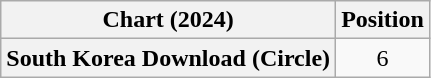<table class="wikitable plainrowheaders" style="text-align:center">
<tr>
<th scope="col">Chart (2024)</th>
<th scope="col">Position</th>
</tr>
<tr>
<th scope="row">South Korea Download (Circle)</th>
<td>6</td>
</tr>
</table>
